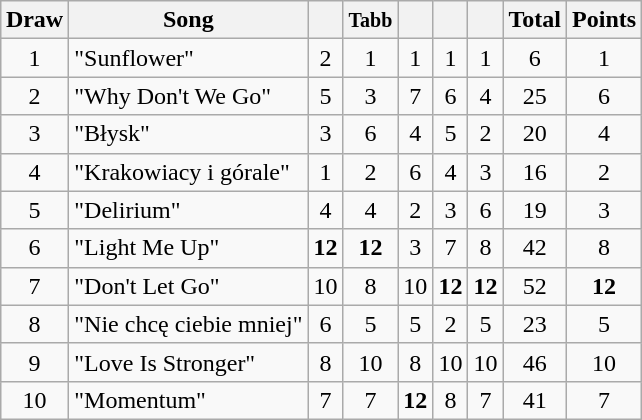<table class="wikitable collapsible" style="margin: 1em auto 1em auto; text-align:center;">
<tr>
<th>Draw</th>
<th>Song</th>
<th><small></small></th>
<th><small>Tabb</small></th>
<th><small></small></th>
<th><small></small></th>
<th><small></small></th>
<th>Total</th>
<th>Points</th>
</tr>
<tr>
<td>1</td>
<td align="left">"Sunflower"</td>
<td>2</td>
<td>1</td>
<td>1</td>
<td>1</td>
<td>1</td>
<td>6</td>
<td>1</td>
</tr>
<tr>
<td>2</td>
<td align="left">"Why Don't We Go"</td>
<td>5</td>
<td>3</td>
<td>7</td>
<td>6</td>
<td>4</td>
<td>25</td>
<td>6</td>
</tr>
<tr>
<td>3</td>
<td align="left">"Błysk"</td>
<td>3</td>
<td>6</td>
<td>4</td>
<td>5</td>
<td>2</td>
<td>20</td>
<td>4</td>
</tr>
<tr>
<td>4</td>
<td align="left">"Krakowiacy i górale"</td>
<td>1</td>
<td>2</td>
<td>6</td>
<td>4</td>
<td>3</td>
<td>16</td>
<td>2</td>
</tr>
<tr>
<td>5</td>
<td align="left">"Delirium"</td>
<td>4</td>
<td>4</td>
<td>2</td>
<td>3</td>
<td>6</td>
<td>19</td>
<td>3</td>
</tr>
<tr>
<td>6</td>
<td align="left">"Light Me Up"</td>
<td><strong>12</strong></td>
<td><strong>12</strong></td>
<td>3</td>
<td>7</td>
<td>8</td>
<td>42</td>
<td>8</td>
</tr>
<tr>
<td>7</td>
<td align="left">"Don't Let Go"</td>
<td>10</td>
<td>8</td>
<td>10</td>
<td><strong>12</strong></td>
<td><strong>12</strong></td>
<td>52</td>
<td><strong>12</strong></td>
</tr>
<tr>
<td>8</td>
<td align="left">"Nie chcę ciebie mniej"</td>
<td>6</td>
<td>5</td>
<td>5</td>
<td>2</td>
<td>5</td>
<td>23</td>
<td>5</td>
</tr>
<tr>
<td>9</td>
<td align="left">"Love Is Stronger"</td>
<td>8</td>
<td>10</td>
<td>8</td>
<td>10</td>
<td>10</td>
<td>46</td>
<td>10</td>
</tr>
<tr>
<td>10</td>
<td align="left">"Momentum"</td>
<td>7</td>
<td>7</td>
<td><strong>12</strong></td>
<td>8</td>
<td>7</td>
<td>41</td>
<td>7</td>
</tr>
</table>
